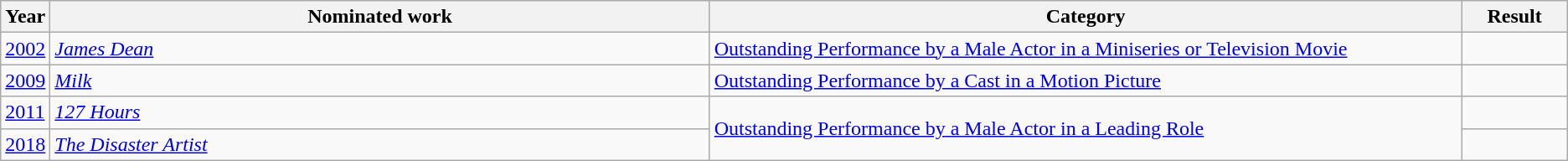<table class="wikitable sortable">
<tr>
<th scope="col" style="width:1em;">Year</th>
<th scope="col" style="width:35em;">Nominated work</th>
<th scope="col" style="width:40em;">Category</th>
<th scope="col" style="width:5em;">Result</th>
</tr>
<tr>
<td><a href='#'>2002</a></td>
<td><em><a href='#'>James Dean</a></em></td>
<td><a href='#'>Outstanding Performance by a Male Actor in a Miniseries or Television Movie</a></td>
<td></td>
</tr>
<tr>
<td><a href='#'>2009</a></td>
<td><em><a href='#'>Milk</a></em></td>
<td><a href='#'>Outstanding Performance by a Cast in a Motion Picture</a></td>
<td></td>
</tr>
<tr>
<td><a href='#'>2011</a></td>
<td><em><a href='#'>127 Hours</a></em></td>
<td rowspan="2"><a href='#'>Outstanding Performance by a Male Actor in a Leading Role</a></td>
<td></td>
</tr>
<tr>
<td><a href='#'>2018</a></td>
<td><em><a href='#'>The Disaster Artist</a></em></td>
<td></td>
</tr>
</table>
